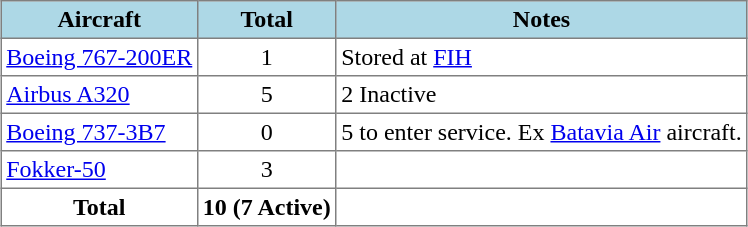<table class="toccolours" border="1" cellpadding="3" style="margin:1em auto; white-space:nowrap; border-collapse:collapse">
<tr bgcolor=lightblue>
<th>Aircraft</th>
<th>Total</th>
<th>Notes</th>
</tr>
<tr>
<td><a href='#'>Boeing 767-200ER</a></td>
<td align="center">1</td>
<td>Stored at <a href='#'>FIH</a></td>
</tr>
<tr>
<td><a href='#'>Airbus A320</a></td>
<td align="center">5</td>
<td>2 Inactive</td>
</tr>
<tr>
<td><a href='#'>Boeing 737-3B7</a></td>
<td align="center">0</td>
<td>5 to enter service. Ex <a href='#'>Batavia Air</a> aircraft.</td>
</tr>
<tr>
<td><a href='#'>Fokker-50</a></td>
<td align="center">3</td>
<td></td>
</tr>
<tr>
<th>Total</th>
<th>10 (7 Active)</th>
<td></td>
</tr>
</table>
